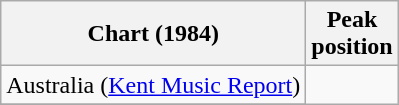<table class="wikitable sortable">
<tr>
<th scope="col">Chart (1984)</th>
<th scope="col">Peak<br>position</th>
</tr>
<tr>
<td>Australia (<a href='#'>Kent Music Report</a>)</td>
</tr>
<tr>
</tr>
</table>
